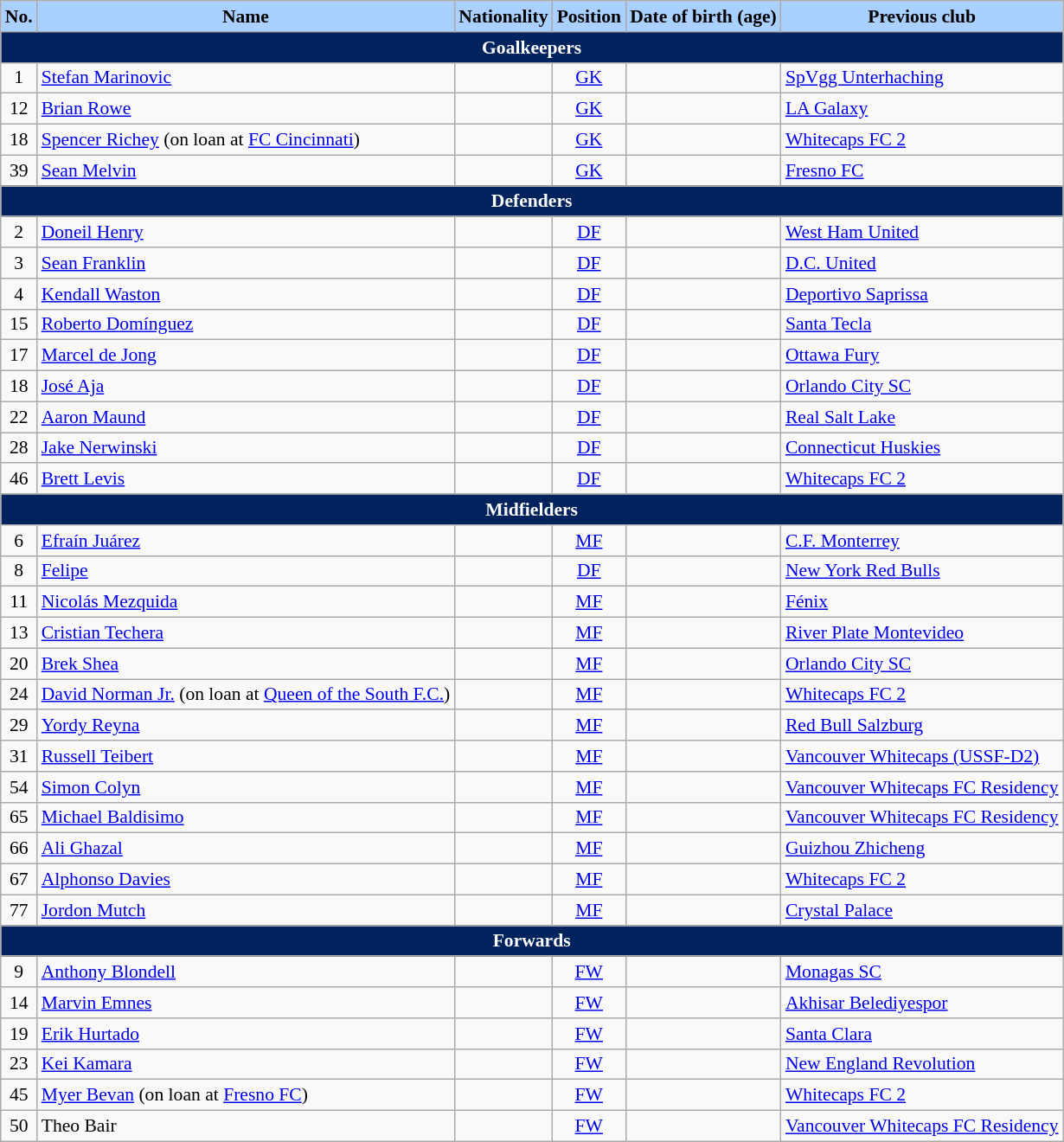<table class="wikitable"  style="text-align:left; font-size:90%;">
<tr>
<th style="background:#AAD0FF; color:black; text-align:center;">No.</th>
<th style="background:#AAD0FF; color:black; text-align:center;">Name</th>
<th style="background:#AAD0FF; color:black; text-align:center;">Nationality</th>
<th style="background:#AAD0FF; color:black; text-align:center;">Position</th>
<th style="background:#AAD0FF; color:black; text-align:center;">Date of birth (age)</th>
<th style="background:#AAD0FF; color:black; text-align:center;">Previous club</th>
</tr>
<tr>
<th colspan="6"  style="background:#00235D; color:white; text-align:center;">Goalkeepers</th>
</tr>
<tr>
<td style="text-align: center;">1</td>
<td><a href='#'>Stefan Marinovic</a></td>
<td style="text-align: center;"></td>
<td style="text-align: center;"><a href='#'>GK</a></td>
<td></td>
<td> <a href='#'>SpVgg Unterhaching</a></td>
</tr>
<tr>
<td style="text-align: center;">12</td>
<td><a href='#'>Brian Rowe</a></td>
<td style="text-align: center;"></td>
<td style="text-align: center;"><a href='#'>GK</a></td>
<td></td>
<td> <a href='#'>LA Galaxy</a></td>
</tr>
<tr>
<td style="text-align: center;">18</td>
<td><a href='#'>Spencer Richey</a> (on loan at <a href='#'>FC Cincinnati</a>)</td>
<td style="text-align: center;"></td>
<td style="text-align: center;"><a href='#'>GK</a></td>
<td></td>
<td> <a href='#'>Whitecaps FC 2</a></td>
</tr>
<tr>
<td style="text-align: center;">39</td>
<td><a href='#'>Sean Melvin</a></td>
<td style="text-align: center;"></td>
<td style="text-align: center;"><a href='#'>GK</a></td>
<td></td>
<td> <a href='#'>Fresno FC</a></td>
</tr>
<tr>
<th colspan="6"  style="background:#00235D; color:white; text-align:center;">Defenders</th>
</tr>
<tr>
<td style="text-align: center;">2</td>
<td><a href='#'>Doneil Henry</a></td>
<td style="text-align: center;"></td>
<td style="text-align: center;"><a href='#'>DF</a></td>
<td></td>
<td> <a href='#'>West Ham United</a></td>
</tr>
<tr>
<td style="text-align: center;">3</td>
<td><a href='#'>Sean Franklin</a></td>
<td style="text-align: center;"></td>
<td style="text-align: center;"><a href='#'>DF</a></td>
<td></td>
<td> <a href='#'>D.C. United</a></td>
</tr>
<tr>
<td style="text-align: center;">4</td>
<td><a href='#'>Kendall Waston</a></td>
<td style="text-align: center;"></td>
<td style="text-align:center;"><a href='#'>DF</a></td>
<td></td>
<td> <a href='#'>Deportivo Saprissa</a></td>
</tr>
<tr>
<td style="text-align: center;">15</td>
<td><a href='#'>Roberto Domínguez</a></td>
<td style="text-align: center;"></td>
<td style="text-align: center;"><a href='#'>DF</a></td>
<td></td>
<td> <a href='#'>Santa Tecla</a></td>
</tr>
<tr>
<td style="text-align: center;">17</td>
<td><a href='#'>Marcel de Jong</a></td>
<td style="text-align: center;"></td>
<td style="text-align: center;"><a href='#'>DF</a></td>
<td></td>
<td> <a href='#'>Ottawa Fury</a></td>
</tr>
<tr>
<td style="text-align: center;">18</td>
<td><a href='#'>José Aja</a></td>
<td style="text-align: center;"></td>
<td style="text-align: center;"><a href='#'>DF</a></td>
<td></td>
<td> <a href='#'>Orlando City SC</a></td>
</tr>
<tr>
<td style="text-align: center;">22</td>
<td><a href='#'>Aaron Maund</a></td>
<td style="text-align: center;"></td>
<td style="text-align: center;"><a href='#'>DF</a></td>
<td></td>
<td> <a href='#'>Real Salt Lake</a></td>
</tr>
<tr>
<td style="text-align: center;">28</td>
<td><a href='#'>Jake Nerwinski</a></td>
<td style="text-align: center;"></td>
<td style="text-align: center;"><a href='#'>DF</a></td>
<td></td>
<td> <a href='#'>Connecticut Huskies</a></td>
</tr>
<tr>
<td style="text-align: center;">46</td>
<td><a href='#'>Brett Levis</a></td>
<td style="text-align: center;"></td>
<td style="text-align: center;"><a href='#'>DF</a></td>
<td></td>
<td> <a href='#'>Whitecaps FC 2</a></td>
</tr>
<tr>
<th colspan="6"  style="background:#00235D; color:white; text-align:center;">Midfielders</th>
</tr>
<tr>
<td style="text-align: center;">6</td>
<td><a href='#'>Efraín Juárez</a></td>
<td style="text-align: center;"></td>
<td style="text-align: center;"><a href='#'>MF</a></td>
<td></td>
<td> <a href='#'>C.F. Monterrey</a></td>
</tr>
<tr>
<td style="text-align: center;">8</td>
<td><a href='#'>Felipe</a></td>
<td style="text-align: center;"></td>
<td style="text-align: center;"><a href='#'>DF</a></td>
<td></td>
<td> <a href='#'>New York Red Bulls</a></td>
</tr>
<tr>
<td style="text-align: center;">11</td>
<td><a href='#'>Nicolás Mezquida</a></td>
<td style="text-align: center;"></td>
<td style="text-align: center;"><a href='#'>MF</a></td>
<td></td>
<td> <a href='#'>Fénix</a></td>
</tr>
<tr>
<td style="text-align: center;">13</td>
<td><a href='#'>Cristian Techera</a></td>
<td style="text-align: center;"></td>
<td style="text-align: center;"><a href='#'>MF</a></td>
<td></td>
<td> <a href='#'>River Plate Montevideo</a></td>
</tr>
<tr>
<td style="text-align: center;">20</td>
<td><a href='#'>Brek Shea</a></td>
<td style="text-align: center;"></td>
<td style="text-align: center;"><a href='#'>MF</a></td>
<td></td>
<td> <a href='#'>Orlando City SC</a></td>
</tr>
<tr>
<td style="text-align: center;">24</td>
<td><a href='#'>David Norman Jr.</a> (on loan at <a href='#'>Queen of the South F.C.</a>)</td>
<td style="text-align: center;"></td>
<td style="text-align:center;"><a href='#'>MF</a></td>
<td></td>
<td> <a href='#'>Whitecaps FC 2</a></td>
</tr>
<tr>
<td style="text-align: center;">29</td>
<td><a href='#'>Yordy Reyna</a></td>
<td style="text-align: center;"></td>
<td style="text-align:center;"><a href='#'>MF</a></td>
<td></td>
<td> <a href='#'>Red Bull Salzburg</a></td>
</tr>
<tr>
<td style="text-align: center;">31</td>
<td><a href='#'>Russell Teibert</a></td>
<td style="text-align: center;"></td>
<td style="text-align:center;"><a href='#'>MF</a></td>
<td></td>
<td> <a href='#'>Vancouver Whitecaps (USSF-D2)</a></td>
</tr>
<tr>
<td style="text-align: center;">54</td>
<td><a href='#'>Simon Colyn</a></td>
<td style="text-align: center;"></td>
<td style="text-align: center;"><a href='#'>MF</a></td>
<td></td>
<td> <a href='#'>Vancouver Whitecaps FC Residency</a></td>
</tr>
<tr>
<td style="text-align: center;">65</td>
<td><a href='#'>Michael Baldisimo</a></td>
<td style="text-align: center;"></td>
<td style="text-align: center;"><a href='#'>MF</a></td>
<td></td>
<td> <a href='#'>Vancouver Whitecaps FC Residency</a></td>
</tr>
<tr>
<td style="text-align: center;">66</td>
<td><a href='#'>Ali Ghazal</a></td>
<td style="text-align: center;"></td>
<td style="text-align: center;"><a href='#'>MF</a></td>
<td></td>
<td> <a href='#'>Guizhou Zhicheng</a></td>
</tr>
<tr>
<td style="text-align: center;">67</td>
<td><a href='#'>Alphonso Davies</a></td>
<td style="text-align: center;"></td>
<td style="text-align: center;"><a href='#'>MF</a></td>
<td></td>
<td> <a href='#'>Whitecaps FC 2</a></td>
</tr>
<tr>
<td style="text-align: center;">77</td>
<td><a href='#'>Jordon Mutch</a></td>
<td style="text-align: center;"></td>
<td style="text-align: center;"><a href='#'>MF</a></td>
<td></td>
<td> <a href='#'>Crystal Palace</a></td>
</tr>
<tr>
<th colspan="6"  style="background:#00235D; color:white; text-align:center;">Forwards</th>
</tr>
<tr>
<td style="text-align: center;">9</td>
<td><a href='#'>Anthony Blondell</a></td>
<td style="text-align: center;"></td>
<td style="text-align: center;"><a href='#'>FW</a></td>
<td></td>
<td> <a href='#'>Monagas SC</a></td>
</tr>
<tr>
<td style="text-align: center;">14</td>
<td><a href='#'>Marvin Emnes</a></td>
<td style="text-align: center;"></td>
<td style="text-align: center;"><a href='#'>FW</a></td>
<td></td>
<td> <a href='#'>Akhisar Belediyespor</a></td>
</tr>
<tr>
<td style="text-align: center;">19</td>
<td><a href='#'>Erik Hurtado</a></td>
<td style="text-align: center;"></td>
<td style="text-align: center;"><a href='#'>FW</a></td>
<td></td>
<td> <a href='#'>Santa Clara</a></td>
</tr>
<tr>
<td style="text-align: center;">23</td>
<td><a href='#'>Kei Kamara</a></td>
<td style="text-align: center;"></td>
<td style="text-align: center;"><a href='#'>FW</a></td>
<td></td>
<td> <a href='#'>New England Revolution</a></td>
</tr>
<tr>
<td style="text-align: center;">45</td>
<td><a href='#'>Myer Bevan</a> (on loan at <a href='#'>Fresno FC</a>)</td>
<td style="text-align: center;"></td>
<td style="text-align: center;"><a href='#'>FW</a></td>
<td></td>
<td> <a href='#'>Whitecaps FC 2</a></td>
</tr>
<tr>
<td style="text-align: center;">50</td>
<td>Theo Bair</td>
<td style="text-align: center;"></td>
<td style="text-align: center;"><a href='#'>FW</a></td>
<td></td>
<td> <a href='#'>Vancouver Whitecaps FC Residency</a></td>
</tr>
</table>
